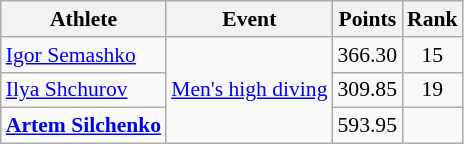<table class=wikitable style="font-size:90%;">
<tr>
<th>Athlete</th>
<th>Event</th>
<th>Points</th>
<th>Rank</th>
</tr>
<tr align=center>
<td align=left><a href='#'>Igor Semashko</a></td>
<td align=left rowspan=3><a href='#'>Men's high diving</a></td>
<td>366.30</td>
<td>15</td>
</tr>
<tr align=center>
<td align=left><a href='#'>Ilya Shchurov</a></td>
<td>309.85</td>
<td>19</td>
</tr>
<tr align=center>
<td align=left><strong><a href='#'>Artem Silchenko</a></strong></td>
<td>593.95</td>
<td></td>
</tr>
</table>
